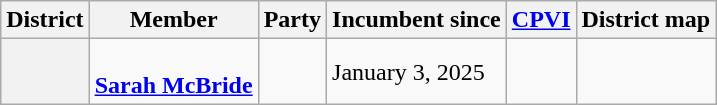<table class="wikitable sortable">
<tr>
<th>District</th>
<th>Member<br></th>
<th>Party</th>
<th data-sort-type="date">Incumbent since</th>
<th data-sort-type="number"><a href='#'>CPVI</a><br></th>
<th class="unsortable">District map</th>
</tr>
<tr>
<th></th>
<td data-sort-value="McBride, Sarah"><br><strong><a href='#'>Sarah McBride</a></strong><br></td>
<td></td>
<td>January 3, 2025</td>
<td></td>
<td></td>
</tr>
</table>
